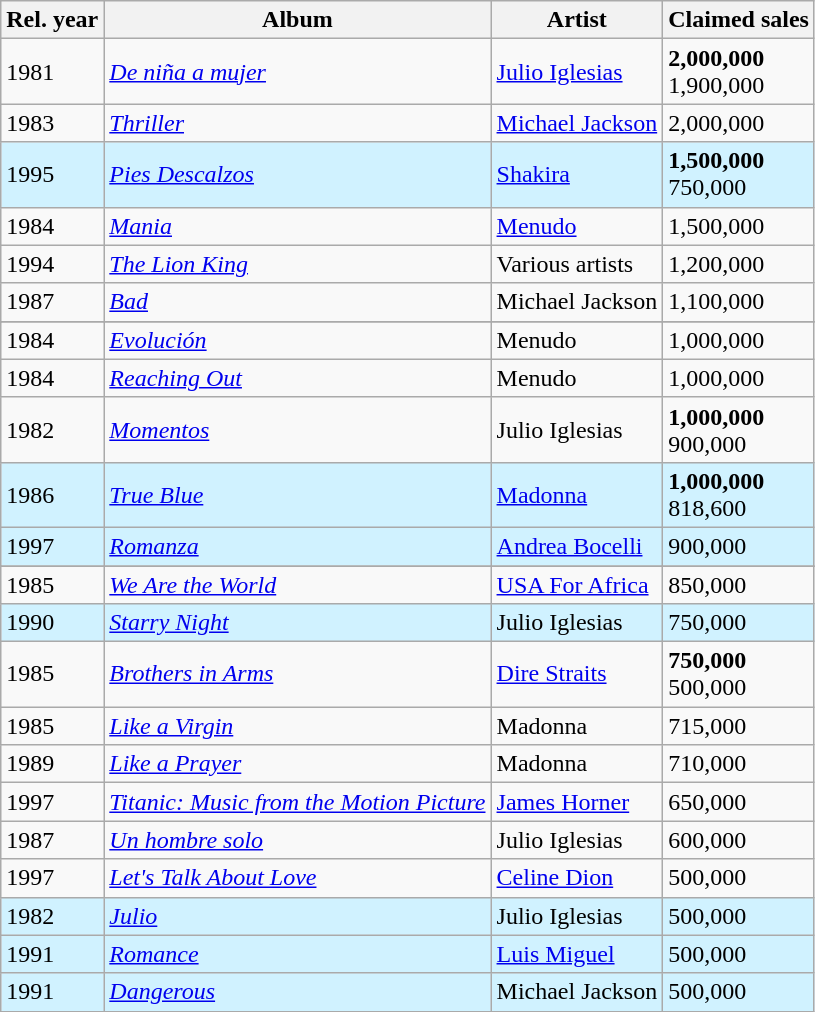<table class="wikitable">
<tr>
<th>Rel. year</th>
<th>Album</th>
<th>Artist</th>
<th>Claimed sales</th>
</tr>
<tr>
<td>1981</td>
<td><em><a href='#'>De niña a mujer</a></em></td>
<td><a href='#'>Julio Iglesias</a></td>
<td><strong>2,000,000</strong><br>1,900,000</td>
</tr>
<tr>
<td>1983</td>
<td><em><a href='#'>Thriller</a></em></td>
<td><a href='#'>Michael Jackson</a></td>
<td>2,000,000</td>
</tr>
<tr style="background:#D0F2FF">
<td>1995</td>
<td><em><a href='#'>Pies Descalzos</a></em></td>
<td><a href='#'>Shakira</a></td>
<td><strong>1,500,000</strong><br>750,000</td>
</tr>
<tr>
<td>1984</td>
<td><em><a href='#'>Mania</a></em></td>
<td><a href='#'>Menudo</a></td>
<td>1,500,000</td>
</tr>
<tr>
<td>1994</td>
<td><em><a href='#'>The Lion King</a></em></td>
<td>Various artists<br></td>
<td>1,200,000</td>
</tr>
<tr>
<td>1987</td>
<td><em><a href='#'>Bad</a></em></td>
<td>Michael Jackson</td>
<td>1,100,000</td>
</tr>
<tr>
</tr>
<tr>
<td>1984</td>
<td><em><a href='#'>Evolución</a></em></td>
<td>Menudo</td>
<td>1,000,000</td>
</tr>
<tr>
<td>1984</td>
<td><em><a href='#'>Reaching Out</a></em></td>
<td>Menudo</td>
<td>1,000,000</td>
</tr>
<tr>
<td>1982</td>
<td><em><a href='#'>Momentos</a></em></td>
<td>Julio Iglesias</td>
<td><strong>1,000,000</strong><br>900,000</td>
</tr>
<tr style="background:#D0F2FF">
<td>1986</td>
<td><em><a href='#'>True Blue</a></em></td>
<td><a href='#'>Madonna</a></td>
<td><strong>1,000,000</strong><br>818,600</td>
</tr>
<tr style="background:#D0F2FF">
<td>1997</td>
<td><em><a href='#'>Romanza</a></em></td>
<td><a href='#'>Andrea Bocelli</a></td>
<td>900,000</td>
</tr>
<tr style="background:#D0F2FF">
</tr>
<tr>
<td>1985</td>
<td><em><a href='#'>We Are the World</a></em></td>
<td><a href='#'>USA For Africa</a></td>
<td>850,000</td>
</tr>
<tr style="background:#D0F2FF">
<td>1990</td>
<td><em><a href='#'>Starry Night</a></em></td>
<td>Julio Iglesias</td>
<td>750,000</td>
</tr>
<tr>
<td>1985</td>
<td><em><a href='#'>Brothers in Arms</a></em></td>
<td><a href='#'>Dire Straits</a></td>
<td><strong>750,000</strong><br>500,000</td>
</tr>
<tr>
<td>1985</td>
<td><em><a href='#'>Like a Virgin</a></em></td>
<td>Madonna</td>
<td>715,000</td>
</tr>
<tr>
<td>1989</td>
<td><em><a href='#'>Like a Prayer</a></em></td>
<td>Madonna</td>
<td>710,000</td>
</tr>
<tr>
<td>1997</td>
<td><em><a href='#'>Titanic: Music from the Motion Picture</a></em></td>
<td><a href='#'>James Horner</a></td>
<td>650,000</td>
</tr>
<tr>
<td>1987</td>
<td><em><a href='#'>Un hombre solo</a></em></td>
<td>Julio Iglesias</td>
<td>600,000</td>
</tr>
<tr>
<td>1997</td>
<td><em><a href='#'>Let's Talk About Love</a></em></td>
<td><a href='#'>Celine Dion</a></td>
<td>500,000</td>
</tr>
<tr style="background:#D0F2FF">
<td>1982</td>
<td><em><a href='#'>Julio</a></em></td>
<td>Julio Iglesias</td>
<td>500,000</td>
</tr>
<tr style="background:#D0F2FF">
<td>1991</td>
<td><em><a href='#'>Romance</a></em></td>
<td><a href='#'>Luis Miguel</a></td>
<td>500,000</td>
</tr>
<tr style="background:#D0F2FF">
<td>1991</td>
<td><em><a href='#'>Dangerous</a></em></td>
<td>Michael Jackson</td>
<td>500,000</td>
</tr>
</table>
